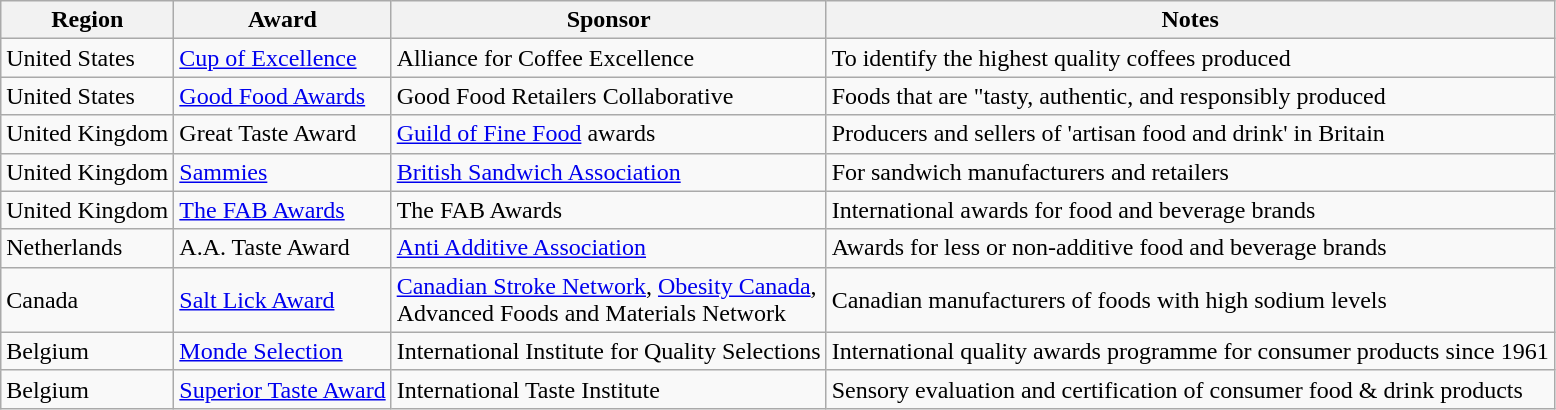<table class="wikitable sortable">
<tr>
<th>Region</th>
<th>Award</th>
<th>Sponsor</th>
<th>Notes</th>
</tr>
<tr>
<td>United States</td>
<td><a href='#'>Cup of Excellence</a></td>
<td>Alliance for Coffee Excellence</td>
<td>To identify the highest quality coffees produced</td>
</tr>
<tr>
<td>United States</td>
<td><a href='#'>Good Food Awards</a></td>
<td>Good Food Retailers Collaborative</td>
<td>Foods that are "tasty, authentic, and responsibly produced</td>
</tr>
<tr>
<td>United Kingdom</td>
<td>Great Taste Award</td>
<td><a href='#'>Guild of Fine Food</a> awards</td>
<td>Producers and sellers of 'artisan food and drink' in Britain</td>
</tr>
<tr>
<td>United Kingdom</td>
<td><a href='#'>Sammies</a></td>
<td><a href='#'>British Sandwich Association</a></td>
<td>For sandwich manufacturers and retailers</td>
</tr>
<tr>
<td>United Kingdom</td>
<td><a href='#'>The FAB Awards</a></td>
<td>The FAB Awards</td>
<td>International awards for food and beverage brands</td>
</tr>
<tr>
<td>Netherlands</td>
<td>A.A. Taste Award</td>
<td><a href='#'>Anti Additive Association</a></td>
<td>Awards for less or non-additive food and beverage brands</td>
</tr>
<tr>
<td>Canada</td>
<td><a href='#'>Salt Lick Award</a></td>
<td><a href='#'>Canadian Stroke Network</a>, <a href='#'>Obesity Canada</a>,<br> Advanced Foods and Materials Network</td>
<td>Canadian manufacturers of foods with high sodium levels</td>
</tr>
<tr>
<td>Belgium</td>
<td><a href='#'>Monde Selection</a></td>
<td>International Institute for Quality Selections</td>
<td>International quality awards programme for consumer products since 1961</td>
</tr>
<tr>
<td>Belgium</td>
<td><a href='#'>Superior Taste Award</a></td>
<td>International Taste Institute</td>
<td>Sensory evaluation and certification of consumer food & drink products</td>
</tr>
</table>
